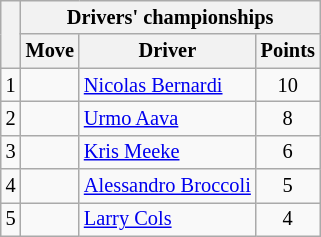<table class="wikitable" style="font-size:85%;">
<tr>
<th rowspan="2"></th>
<th colspan="3">Drivers' championships</th>
</tr>
<tr>
<th>Move</th>
<th>Driver</th>
<th>Points</th>
</tr>
<tr>
<td align="center">1</td>
<td align="center"></td>
<td> <a href='#'>Nicolas Bernardi</a></td>
<td align="center">10</td>
</tr>
<tr>
<td align="center">2</td>
<td align="center"></td>
<td> <a href='#'>Urmo Aava</a></td>
<td align="center">8</td>
</tr>
<tr>
<td align="center">3</td>
<td align="center"></td>
<td> <a href='#'>Kris Meeke</a></td>
<td align="center">6</td>
</tr>
<tr>
<td align="center">4</td>
<td align="center"></td>
<td> <a href='#'>Alessandro Broccoli</a></td>
<td align="center">5</td>
</tr>
<tr>
<td align="center">5</td>
<td align="center"></td>
<td> <a href='#'>Larry Cols</a></td>
<td align="center">4</td>
</tr>
</table>
